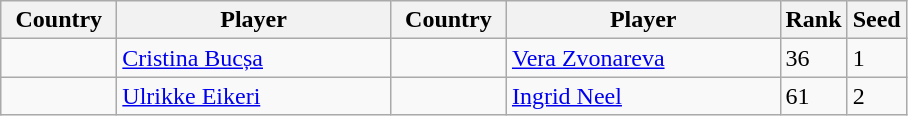<table class="wikitable">
<tr>
<th width="70">Country</th>
<th width="175">Player</th>
<th width="70">Country</th>
<th width="175">Player</th>
<th>Rank</th>
<th>Seed</th>
</tr>
<tr>
<td></td>
<td><a href='#'>Cristina Bucșa</a></td>
<td></td>
<td><a href='#'>Vera Zvonareva</a></td>
<td>36</td>
<td>1</td>
</tr>
<tr>
<td></td>
<td><a href='#'>Ulrikke Eikeri</a></td>
<td></td>
<td><a href='#'>Ingrid Neel</a></td>
<td>61</td>
<td>2</td>
</tr>
</table>
